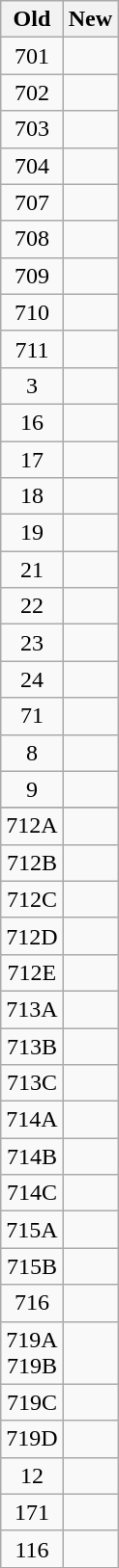<table class="wikitable centre" style="text-align:center;">
<tr>
<th>Old</th>
<th>New</th>
</tr>
<tr>
<td>701</td>
<td></td>
</tr>
<tr>
<td>702</td>
<td></td>
</tr>
<tr>
<td>703</td>
<td></td>
</tr>
<tr>
<td>704</td>
<td></td>
</tr>
<tr>
<td>707</td>
<td></td>
</tr>
<tr>
<td>708</td>
<td></td>
</tr>
<tr>
<td>709</td>
<td></td>
</tr>
<tr>
<td>710</td>
<td></td>
</tr>
<tr>
<td>711</td>
<td></td>
</tr>
<tr>
<td>3</td>
<td></td>
</tr>
<tr>
<td>16</td>
<td></td>
</tr>
<tr>
<td>17</td>
<td><br></td>
</tr>
<tr>
<td>18</td>
<td><br></td>
</tr>
<tr>
<td>19</td>
<td><br></td>
</tr>
<tr>
<td>21</td>
<td></td>
</tr>
<tr>
<td>22</td>
<td></td>
</tr>
<tr>
<td>23</td>
<td></td>
</tr>
<tr>
<td>24</td>
<td></td>
</tr>
<tr>
<td>71</td>
<td></td>
</tr>
<tr>
<td>8</td>
<td></td>
</tr>
<tr>
<td>9</td>
<td></td>
</tr>
<tr>
</tr>
<tr>
<td>712A</td>
<td></td>
</tr>
<tr>
<td>712B</td>
<td></td>
</tr>
<tr>
<td>712C</td>
<td></td>
</tr>
<tr>
<td>712D</td>
<td></td>
</tr>
<tr>
<td>712E</td>
<td></td>
</tr>
<tr>
<td>713A</td>
<td></td>
</tr>
<tr>
<td>713B</td>
<td></td>
</tr>
<tr>
<td>713C</td>
<td></td>
</tr>
<tr>
<td>714A</td>
<td></td>
</tr>
<tr>
<td>714B</td>
<td></td>
</tr>
<tr>
<td>714C</td>
<td></td>
</tr>
<tr>
<td>715A</td>
<td></td>
</tr>
<tr>
<td>715B</td>
<td></td>
</tr>
<tr>
<td>716</td>
<td></td>
</tr>
<tr>
<td>719A<br>719B</td>
<td></td>
</tr>
<tr>
<td>719C</td>
<td></td>
</tr>
<tr>
<td>719D</td>
<td></td>
</tr>
<tr>
<td>12</td>
<td></td>
</tr>
<tr>
<td>171</td>
<td></td>
</tr>
<tr>
<td>116</td>
<td></td>
</tr>
</table>
